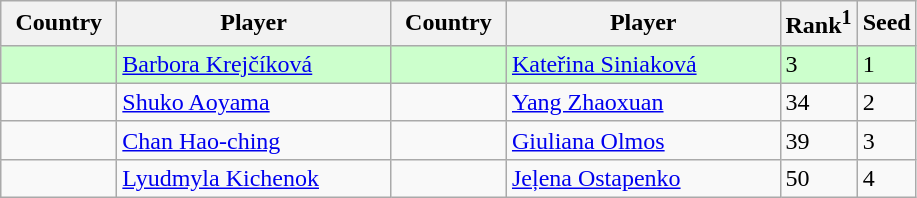<table class="sortable wikitable">
<tr>
<th width="70">Country</th>
<th width="175">Player</th>
<th width="70">Country</th>
<th width="175">Player</th>
<th>Rank<sup>1</sup></th>
<th>Seed</th>
</tr>
<tr style="background:#cfc;">
<td></td>
<td><a href='#'>Barbora Krejčíková</a></td>
<td></td>
<td><a href='#'>Kateřina Siniaková</a></td>
<td>3</td>
<td>1</td>
</tr>
<tr>
<td></td>
<td><a href='#'>Shuko Aoyama</a></td>
<td></td>
<td><a href='#'>Yang Zhaoxuan</a></td>
<td>34</td>
<td>2</td>
</tr>
<tr>
<td></td>
<td><a href='#'>Chan Hao-ching</a></td>
<td></td>
<td><a href='#'>Giuliana Olmos</a></td>
<td>39</td>
<td>3</td>
</tr>
<tr>
<td></td>
<td><a href='#'>Lyudmyla Kichenok</a></td>
<td></td>
<td><a href='#'>Jeļena Ostapenko</a></td>
<td>50</td>
<td>4</td>
</tr>
</table>
